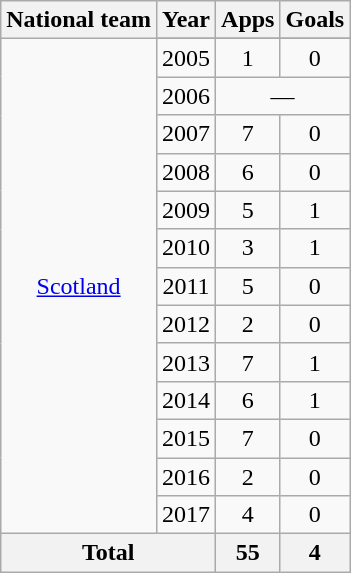<table class="wikitable" style="text-align: center;">
<tr>
<th>National team</th>
<th>Year</th>
<th>Apps</th>
<th>Goals</th>
</tr>
<tr>
<td rowspan="14"><a href='#'>Scotland</a></td>
</tr>
<tr>
<td>2005</td>
<td>1</td>
<td>0</td>
</tr>
<tr>
<td>2006</td>
<td colspan="2">—</td>
</tr>
<tr>
<td>2007</td>
<td>7</td>
<td>0</td>
</tr>
<tr>
<td>2008</td>
<td>6</td>
<td>0</td>
</tr>
<tr>
<td>2009</td>
<td>5</td>
<td>1</td>
</tr>
<tr>
<td>2010</td>
<td>3</td>
<td>1</td>
</tr>
<tr>
<td>2011</td>
<td>5</td>
<td>0</td>
</tr>
<tr>
<td>2012</td>
<td>2</td>
<td>0</td>
</tr>
<tr>
<td>2013</td>
<td>7</td>
<td>1</td>
</tr>
<tr>
<td>2014</td>
<td>6</td>
<td>1</td>
</tr>
<tr>
<td>2015</td>
<td>7</td>
<td>0</td>
</tr>
<tr>
<td>2016</td>
<td>2</td>
<td>0</td>
</tr>
<tr>
<td>2017</td>
<td>4</td>
<td>0</td>
</tr>
<tr>
<th colspan="2">Total</th>
<th>55</th>
<th>4</th>
</tr>
</table>
